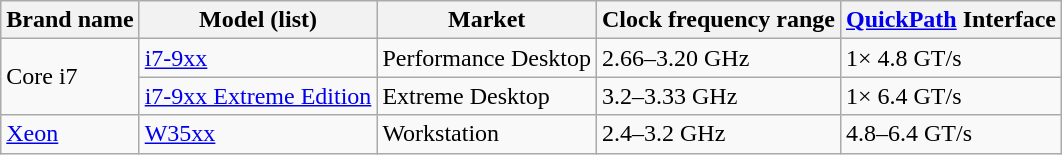<table class="wikitable">
<tr>
<th>Brand name</th>
<th>Model (list)</th>
<th>Market</th>
<th>Clock frequency range</th>
<th><a href='#'>QuickPath</a> Interface</th>
</tr>
<tr>
<td rowspan=2>Core i7</td>
<td><a href='#'>i7-9xx</a></td>
<td>Performance Desktop</td>
<td>2.66–3.20 GHz</td>
<td>1× 4.8 GT/s</td>
</tr>
<tr>
<td><a href='#'>i7-9xx Extreme Edition</a></td>
<td>Extreme Desktop</td>
<td>3.2–3.33 GHz</td>
<td>1× 6.4 GT/s</td>
</tr>
<tr>
<td><a href='#'>Xeon</a></td>
<td><a href='#'>W35xx</a></td>
<td>Workstation</td>
<td>2.4–3.2 GHz</td>
<td>4.8–6.4 GT/s</td>
</tr>
</table>
